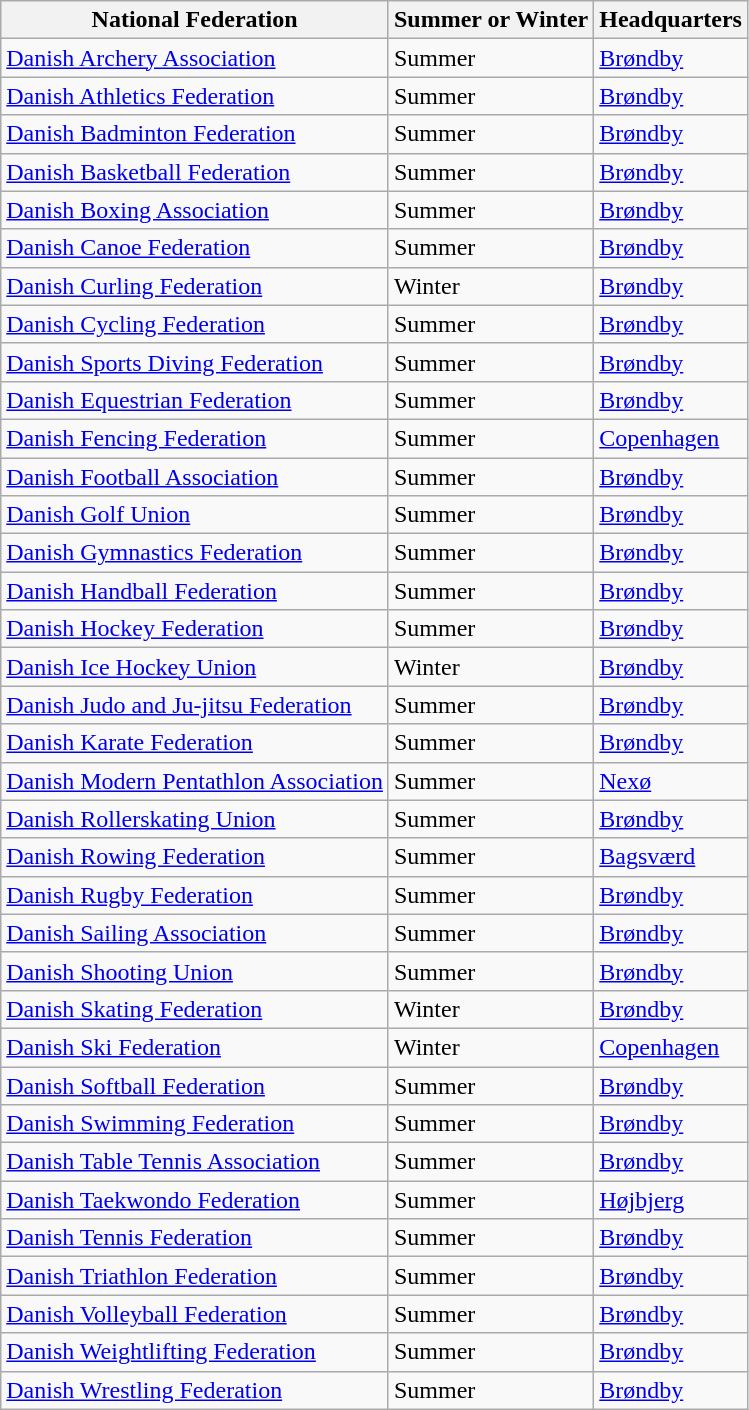<table class="wikitable sortable">
<tr>
<th>National Federation</th>
<th>Summer or Winter</th>
<th>Headquarters</th>
</tr>
<tr>
<td><a href='#'>Danish Archery Association</a></td>
<td>Summer</td>
<td><a href='#'>Brøndby</a></td>
</tr>
<tr>
<td><a href='#'>Danish Athletics Federation</a></td>
<td>Summer</td>
<td><a href='#'>Brøndby</a></td>
</tr>
<tr>
<td><a href='#'>Danish Badminton Federation</a></td>
<td>Summer</td>
<td><a href='#'>Brøndby</a></td>
</tr>
<tr>
<td><a href='#'>Danish Basketball Federation</a></td>
<td>Summer</td>
<td><a href='#'>Brøndby</a></td>
</tr>
<tr>
<td><a href='#'>Danish Boxing Association</a></td>
<td>Summer</td>
<td><a href='#'>Brøndby</a></td>
</tr>
<tr>
<td><a href='#'>Danish Canoe Federation</a></td>
<td>Summer</td>
<td><a href='#'>Brøndby</a></td>
</tr>
<tr>
<td><a href='#'>Danish Curling Federation</a></td>
<td>Winter</td>
<td><a href='#'>Brøndby</a></td>
</tr>
<tr>
<td><a href='#'>Danish Cycling Federation</a></td>
<td>Summer</td>
<td><a href='#'>Brøndby</a></td>
</tr>
<tr>
<td><a href='#'>Danish Sports Diving Federation</a></td>
<td>Summer</td>
<td><a href='#'>Brøndby</a></td>
</tr>
<tr>
<td><a href='#'>Danish Equestrian Federation</a></td>
<td>Summer</td>
<td><a href='#'>Brøndby</a></td>
</tr>
<tr>
<td><a href='#'>Danish Fencing Federation</a></td>
<td>Summer</td>
<td><a href='#'>Copenhagen</a></td>
</tr>
<tr>
<td><a href='#'>Danish Football Association</a></td>
<td>Summer</td>
<td><a href='#'>Brøndby</a></td>
</tr>
<tr>
<td><a href='#'>Danish Golf Union</a></td>
<td>Summer</td>
<td><a href='#'>Brøndby</a></td>
</tr>
<tr>
<td><a href='#'>Danish Gymnastics Federation</a></td>
<td>Summer</td>
<td><a href='#'>Brøndby</a></td>
</tr>
<tr>
<td><a href='#'>Danish Handball Federation</a></td>
<td>Summer</td>
<td><a href='#'>Brøndby</a></td>
</tr>
<tr>
<td><a href='#'>Danish Hockey Federation</a></td>
<td>Summer</td>
<td><a href='#'>Brøndby</a></td>
</tr>
<tr>
<td><a href='#'>Danish Ice Hockey Union</a></td>
<td>Winter</td>
<td><a href='#'>Brøndby</a></td>
</tr>
<tr>
<td><a href='#'>Danish Judo and Ju-jitsu Federation</a></td>
<td>Summer</td>
<td><a href='#'>Brøndby</a></td>
</tr>
<tr>
<td><a href='#'>Danish Karate Federation</a></td>
<td>Summer</td>
<td><a href='#'>Brøndby</a></td>
</tr>
<tr>
<td><a href='#'>Danish Modern Pentathlon Association</a></td>
<td>Summer</td>
<td><a href='#'>Nexø</a></td>
</tr>
<tr>
<td><a href='#'>Danish Rollerskating Union</a></td>
<td>Summer</td>
<td><a href='#'>Brøndby</a></td>
</tr>
<tr>
<td><a href='#'>Danish Rowing Federation</a></td>
<td>Summer</td>
<td><a href='#'>Bagsværd</a></td>
</tr>
<tr>
<td><a href='#'>Danish Rugby Federation</a></td>
<td>Summer</td>
<td><a href='#'>Brøndby</a></td>
</tr>
<tr>
<td><a href='#'>Danish Sailing Association</a></td>
<td>Summer</td>
<td><a href='#'>Brøndby</a></td>
</tr>
<tr>
<td><a href='#'>Danish Shooting Union</a></td>
<td>Summer</td>
<td><a href='#'>Brøndby</a></td>
</tr>
<tr>
<td><a href='#'>Danish Skating Federation</a></td>
<td>Winter</td>
<td><a href='#'>Brøndby</a></td>
</tr>
<tr>
<td><a href='#'>Danish Ski Federation</a></td>
<td>Winter</td>
<td><a href='#'>Copenhagen</a></td>
</tr>
<tr>
<td><a href='#'>Danish Softball Federation</a></td>
<td>Summer</td>
<td><a href='#'>Brøndby</a></td>
</tr>
<tr>
<td><a href='#'>Danish Swimming Federation</a></td>
<td>Summer</td>
<td><a href='#'>Brøndby</a></td>
</tr>
<tr>
<td><a href='#'>Danish Table Tennis Association</a></td>
<td>Summer</td>
<td><a href='#'>Brøndby</a></td>
</tr>
<tr>
<td><a href='#'>Danish Taekwondo Federation</a></td>
<td>Summer</td>
<td><a href='#'>Højbjerg</a></td>
</tr>
<tr>
<td><a href='#'>Danish Tennis Federation</a></td>
<td>Summer</td>
<td><a href='#'>Brøndby</a></td>
</tr>
<tr>
<td><a href='#'>Danish Triathlon Federation</a></td>
<td>Summer</td>
<td><a href='#'>Brøndby</a></td>
</tr>
<tr>
<td><a href='#'>Danish Volleyball Federation</a></td>
<td>Summer</td>
<td><a href='#'>Brøndby</a></td>
</tr>
<tr>
<td><a href='#'>Danish Weightlifting Federation</a></td>
<td>Summer</td>
<td><a href='#'>Brøndby</a></td>
</tr>
<tr>
<td><a href='#'>Danish Wrestling Federation</a></td>
<td>Summer</td>
<td><a href='#'>Brøndby</a></td>
</tr>
</table>
